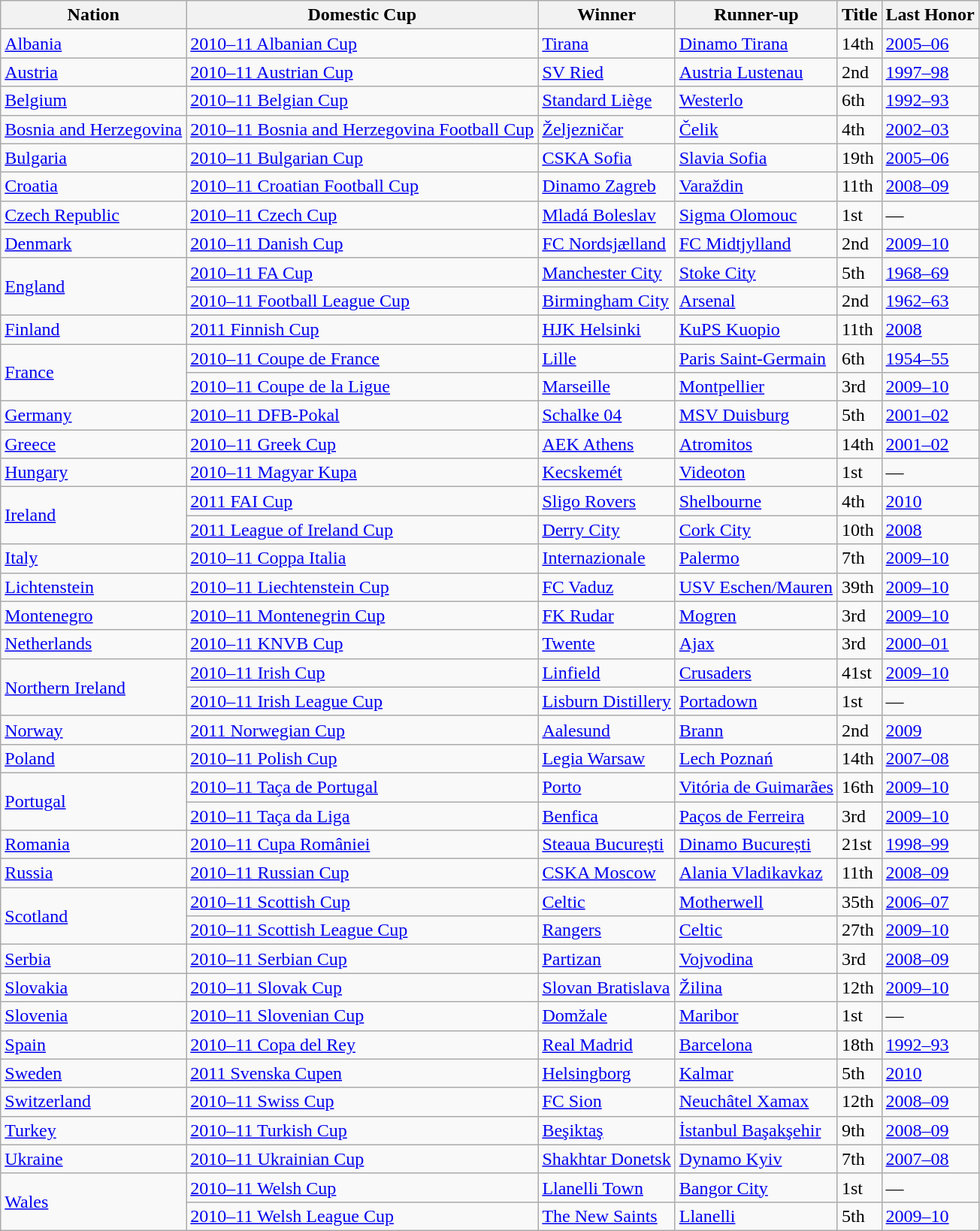<table class="wikitable">
<tr>
<th>Nation</th>
<th>Domestic Cup</th>
<th>Winner</th>
<th>Runner-up</th>
<th>Title</th>
<th>Last Honor</th>
</tr>
<tr>
<td> <a href='#'>Albania</a></td>
<td><a href='#'>2010–11 Albanian Cup</a></td>
<td><a href='#'>Tirana</a></td>
<td><a href='#'>Dinamo Tirana</a></td>
<td>14th</td>
<td><a href='#'>2005–06</a></td>
</tr>
<tr>
<td> <a href='#'>Austria</a></td>
<td><a href='#'>2010–11 Austrian Cup</a></td>
<td><a href='#'>SV Ried</a></td>
<td><a href='#'>Austria Lustenau</a></td>
<td>2nd</td>
<td><a href='#'>1997–98</a></td>
</tr>
<tr>
<td> <a href='#'>Belgium</a></td>
<td><a href='#'>2010–11 Belgian Cup</a></td>
<td><a href='#'>Standard Liège</a></td>
<td><a href='#'>Westerlo</a></td>
<td>6th</td>
<td><a href='#'>1992–93</a></td>
</tr>
<tr>
<td> <a href='#'>Bosnia and Herzegovina</a></td>
<td><a href='#'>2010–11 Bosnia and Herzegovina Football Cup</a></td>
<td><a href='#'>Željezničar</a></td>
<td><a href='#'>Čelik</a></td>
<td>4th</td>
<td><a href='#'>2002–03</a></td>
</tr>
<tr>
<td> <a href='#'>Bulgaria</a></td>
<td><a href='#'>2010–11 Bulgarian Cup</a></td>
<td><a href='#'>CSKA Sofia</a></td>
<td><a href='#'>Slavia Sofia</a></td>
<td>19th</td>
<td><a href='#'>2005–06</a></td>
</tr>
<tr>
<td> <a href='#'>Croatia</a></td>
<td><a href='#'>2010–11 Croatian Football Cup</a></td>
<td><a href='#'>Dinamo Zagreb</a></td>
<td><a href='#'>Varaždin</a></td>
<td>11th</td>
<td><a href='#'>2008–09</a></td>
</tr>
<tr>
<td> <a href='#'>Czech Republic</a></td>
<td><a href='#'>2010–11 Czech Cup</a></td>
<td><a href='#'>Mladá Boleslav</a></td>
<td><a href='#'>Sigma Olomouc</a></td>
<td>1st</td>
<td>—</td>
</tr>
<tr>
<td> <a href='#'>Denmark</a></td>
<td><a href='#'>2010–11 Danish Cup</a></td>
<td><a href='#'>FC Nordsjælland</a></td>
<td><a href='#'>FC Midtjylland</a></td>
<td>2nd</td>
<td><a href='#'>2009–10</a></td>
</tr>
<tr>
<td rowspan="2"> <a href='#'>England</a></td>
<td><a href='#'>2010–11 FA Cup</a></td>
<td><a href='#'>Manchester City</a></td>
<td><a href='#'>Stoke City</a></td>
<td>5th</td>
<td><a href='#'>1968–69</a></td>
</tr>
<tr>
<td><a href='#'>2010–11 Football League Cup</a></td>
<td><a href='#'>Birmingham City</a></td>
<td><a href='#'>Arsenal</a></td>
<td>2nd</td>
<td><a href='#'>1962–63</a></td>
</tr>
<tr>
<td> <a href='#'>Finland</a></td>
<td><a href='#'>2011 Finnish Cup</a></td>
<td><a href='#'>HJK Helsinki</a></td>
<td><a href='#'>KuPS Kuopio</a></td>
<td>11th</td>
<td><a href='#'>2008</a></td>
</tr>
<tr>
<td rowspan="2"> <a href='#'>France</a></td>
<td><a href='#'>2010–11 Coupe de France</a></td>
<td><a href='#'>Lille</a></td>
<td><a href='#'>Paris Saint-Germain</a></td>
<td>6th</td>
<td><a href='#'>1954–55</a></td>
</tr>
<tr>
<td><a href='#'>2010–11 Coupe de la Ligue</a></td>
<td><a href='#'>Marseille</a></td>
<td><a href='#'>Montpellier</a></td>
<td>3rd</td>
<td><a href='#'>2009–10</a></td>
</tr>
<tr>
<td> <a href='#'>Germany</a></td>
<td><a href='#'>2010–11 DFB-Pokal</a></td>
<td><a href='#'>Schalke 04</a></td>
<td><a href='#'>MSV Duisburg</a></td>
<td>5th</td>
<td><a href='#'>2001–02</a></td>
</tr>
<tr>
<td> <a href='#'>Greece</a></td>
<td><a href='#'>2010–11 Greek Cup</a></td>
<td><a href='#'>AEK Athens</a></td>
<td><a href='#'>Atromitos</a></td>
<td>14th</td>
<td><a href='#'>2001–02</a></td>
</tr>
<tr>
<td> <a href='#'>Hungary</a></td>
<td><a href='#'>2010–11 Magyar Kupa</a></td>
<td><a href='#'>Kecskemét</a></td>
<td><a href='#'>Videoton</a></td>
<td>1st</td>
<td>—</td>
</tr>
<tr>
<td rowspan="2"> <a href='#'>Ireland</a></td>
<td><a href='#'>2011 FAI Cup</a></td>
<td><a href='#'>Sligo Rovers</a></td>
<td><a href='#'>Shelbourne</a></td>
<td>4th</td>
<td><a href='#'>2010</a></td>
</tr>
<tr>
<td><a href='#'>2011 League of Ireland Cup</a></td>
<td><a href='#'>Derry City</a></td>
<td><a href='#'>Cork City</a></td>
<td>10th</td>
<td><a href='#'>2008</a></td>
</tr>
<tr>
<td> <a href='#'>Italy</a></td>
<td><a href='#'>2010–11 Coppa Italia</a></td>
<td><a href='#'>Internazionale</a></td>
<td><a href='#'>Palermo</a></td>
<td>7th</td>
<td><a href='#'>2009–10</a></td>
</tr>
<tr>
<td> <a href='#'>Lichtenstein</a></td>
<td><a href='#'>2010–11 Liechtenstein Cup</a></td>
<td><a href='#'>FC Vaduz</a></td>
<td><a href='#'>USV Eschen/Mauren</a></td>
<td>39th</td>
<td><a href='#'>2009–10</a></td>
</tr>
<tr>
<td> <a href='#'>Montenegro</a></td>
<td><a href='#'>2010–11 Montenegrin Cup</a></td>
<td><a href='#'>FK Rudar</a></td>
<td><a href='#'>Mogren</a></td>
<td>3rd</td>
<td><a href='#'>2009–10</a></td>
</tr>
<tr>
<td> <a href='#'>Netherlands</a></td>
<td><a href='#'>2010–11 KNVB Cup</a></td>
<td><a href='#'>Twente</a></td>
<td><a href='#'>Ajax</a></td>
<td>3rd</td>
<td><a href='#'>2000–01</a></td>
</tr>
<tr>
<td rowspan="2"> <a href='#'>Northern Ireland</a></td>
<td><a href='#'>2010–11 Irish Cup</a></td>
<td><a href='#'>Linfield</a></td>
<td><a href='#'>Crusaders</a></td>
<td>41st</td>
<td><a href='#'>2009–10</a></td>
</tr>
<tr>
<td><a href='#'>2010–11 Irish League Cup</a></td>
<td><a href='#'>Lisburn Distillery</a></td>
<td><a href='#'>Portadown</a></td>
<td>1st</td>
<td>—</td>
</tr>
<tr>
<td> <a href='#'>Norway</a></td>
<td><a href='#'>2011 Norwegian Cup</a></td>
<td><a href='#'>Aalesund</a></td>
<td><a href='#'>Brann</a></td>
<td>2nd</td>
<td><a href='#'>2009</a></td>
</tr>
<tr>
<td> <a href='#'>Poland</a></td>
<td><a href='#'>2010–11 Polish Cup</a></td>
<td><a href='#'>Legia Warsaw</a></td>
<td><a href='#'>Lech Poznań</a></td>
<td>14th</td>
<td><a href='#'>2007–08</a></td>
</tr>
<tr>
<td rowspan="2"> <a href='#'>Portugal</a></td>
<td><a href='#'>2010–11 Taça de Portugal</a></td>
<td><a href='#'>Porto</a></td>
<td><a href='#'>Vitória de Guimarães</a></td>
<td>16th</td>
<td><a href='#'>2009–10</a></td>
</tr>
<tr>
<td><a href='#'>2010–11 Taça da Liga</a></td>
<td><a href='#'>Benfica</a></td>
<td><a href='#'>Paços de Ferreira</a></td>
<td>3rd</td>
<td><a href='#'>2009–10</a></td>
</tr>
<tr>
<td> <a href='#'>Romania</a></td>
<td><a href='#'>2010–11 Cupa României</a></td>
<td><a href='#'>Steaua București</a></td>
<td><a href='#'>Dinamo București</a></td>
<td>21st</td>
<td><a href='#'>1998–99</a></td>
</tr>
<tr>
<td> <a href='#'>Russia</a></td>
<td><a href='#'>2010–11 Russian Cup</a></td>
<td><a href='#'>CSKA Moscow</a></td>
<td><a href='#'>Alania Vladikavkaz</a></td>
<td>11th</td>
<td><a href='#'>2008–09</a></td>
</tr>
<tr>
<td rowspan="2"> <a href='#'>Scotland</a></td>
<td><a href='#'>2010–11 Scottish Cup</a></td>
<td><a href='#'>Celtic</a></td>
<td><a href='#'>Motherwell</a></td>
<td>35th</td>
<td><a href='#'>2006–07</a></td>
</tr>
<tr>
<td><a href='#'>2010–11 Scottish League Cup</a></td>
<td><a href='#'>Rangers</a></td>
<td><a href='#'>Celtic</a></td>
<td>27th</td>
<td><a href='#'>2009–10</a></td>
</tr>
<tr>
<td> <a href='#'>Serbia</a></td>
<td><a href='#'>2010–11 Serbian Cup</a></td>
<td><a href='#'>Partizan</a></td>
<td><a href='#'>Vojvodina</a></td>
<td>3rd</td>
<td><a href='#'>2008–09</a></td>
</tr>
<tr>
<td> <a href='#'>Slovakia</a></td>
<td><a href='#'>2010–11 Slovak Cup</a></td>
<td><a href='#'>Slovan Bratislava</a></td>
<td><a href='#'>Žilina</a></td>
<td>12th</td>
<td><a href='#'>2009–10</a></td>
</tr>
<tr>
<td> <a href='#'>Slovenia</a></td>
<td><a href='#'>2010–11 Slovenian Cup</a></td>
<td><a href='#'>Domžale</a></td>
<td><a href='#'>Maribor</a></td>
<td>1st</td>
<td>—</td>
</tr>
<tr>
<td> <a href='#'>Spain</a></td>
<td><a href='#'>2010–11 Copa del Rey</a></td>
<td><a href='#'>Real Madrid</a></td>
<td><a href='#'>Barcelona</a></td>
<td>18th</td>
<td><a href='#'>1992–93</a></td>
</tr>
<tr>
<td> <a href='#'>Sweden</a></td>
<td><a href='#'>2011 Svenska Cupen</a></td>
<td><a href='#'>Helsingborg</a></td>
<td><a href='#'>Kalmar</a></td>
<td>5th</td>
<td><a href='#'>2010</a></td>
</tr>
<tr>
<td> <a href='#'>Switzerland</a></td>
<td><a href='#'>2010–11 Swiss Cup</a></td>
<td><a href='#'>FC Sion</a></td>
<td><a href='#'>Neuchâtel Xamax</a></td>
<td>12th</td>
<td><a href='#'>2008–09</a></td>
</tr>
<tr>
<td> <a href='#'>Turkey</a></td>
<td><a href='#'>2010–11 Turkish Cup</a></td>
<td><a href='#'>Beşiktaş</a></td>
<td><a href='#'>İstanbul Başakşehir</a></td>
<td>9th</td>
<td><a href='#'>2008–09</a></td>
</tr>
<tr>
<td> <a href='#'>Ukraine</a></td>
<td><a href='#'>2010–11 Ukrainian Cup</a></td>
<td><a href='#'>Shakhtar Donetsk</a></td>
<td><a href='#'>Dynamo Kyiv</a></td>
<td>7th</td>
<td><a href='#'>2007–08</a></td>
</tr>
<tr>
<td rowspan="2"> <a href='#'>Wales</a></td>
<td><a href='#'>2010–11 Welsh Cup</a></td>
<td><a href='#'>Llanelli Town</a></td>
<td><a href='#'>Bangor City</a></td>
<td>1st</td>
<td>—</td>
</tr>
<tr>
<td><a href='#'>2010–11 Welsh League Cup</a></td>
<td><a href='#'>The New Saints</a></td>
<td><a href='#'>Llanelli</a></td>
<td>5th</td>
<td><a href='#'>2009–10</a></td>
</tr>
</table>
